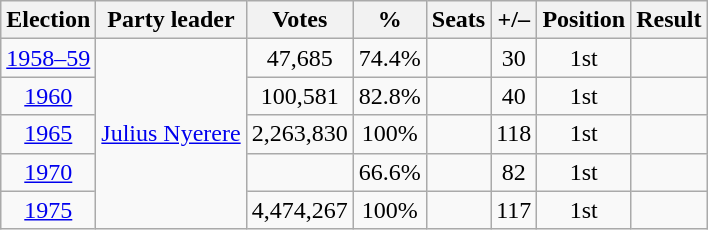<table class=wikitable style=text-align:center>
<tr>
<th>Election</th>
<th>Party leader</th>
<th>Votes</th>
<th><strong>%</strong></th>
<th>Seats</th>
<th>+/–</th>
<th>Position</th>
<th>Result</th>
</tr>
<tr>
<td><a href='#'>1958–59</a></td>
<td rowspan="5"><a href='#'>Julius Nyerere</a></td>
<td>47,685</td>
<td>74.4%</td>
<td></td>
<td> 30</td>
<td> 1st</td>
<td></td>
</tr>
<tr>
<td><a href='#'>1960</a></td>
<td>100,581</td>
<td>82.8%</td>
<td></td>
<td> 40</td>
<td> 1st</td>
<td></td>
</tr>
<tr>
<td><a href='#'>1965</a></td>
<td>2,263,830<br></td>
<td>100%</td>
<td></td>
<td> 118</td>
<td> 1st</td>
<td></td>
</tr>
<tr>
<td><a href='#'>1970</a></td>
<td></td>
<td>66.6%</td>
<td></td>
<td> 82</td>
<td> 1st</td>
<td></td>
</tr>
<tr>
<td><a href='#'>1975</a></td>
<td>4,474,267<br></td>
<td>100%<br></td>
<td></td>
<td> 117</td>
<td> 1st</td>
<td></td>
</tr>
</table>
